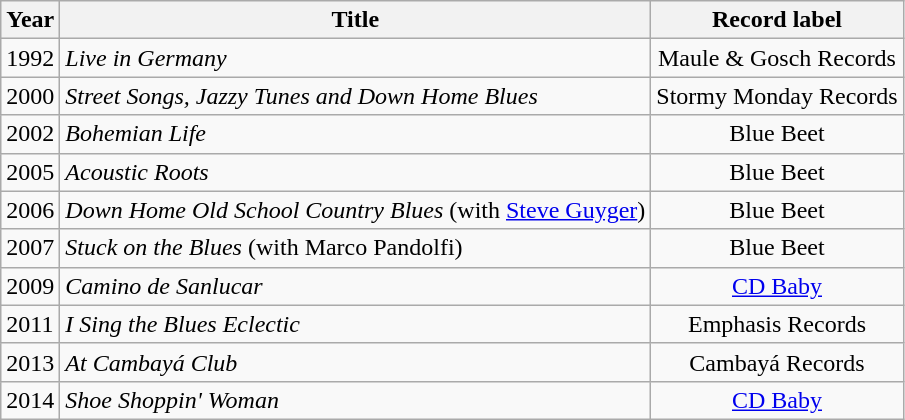<table class="wikitable sortable">
<tr>
<th>Year</th>
<th>Title</th>
<th>Record label</th>
</tr>
<tr>
<td>1992</td>
<td><em>Live in Germany</em></td>
<td style="text-align:center;">Maule & Gosch Records</td>
</tr>
<tr>
<td>2000</td>
<td><em>Street Songs, Jazzy Tunes and Down Home Blues</em></td>
<td style="text-align:center;">Stormy Monday Records</td>
</tr>
<tr>
<td>2002</td>
<td><em>Bohemian Life</em></td>
<td style="text-align:center;">Blue Beet</td>
</tr>
<tr>
<td>2005</td>
<td><em>Acoustic Roots</em></td>
<td style="text-align:center;">Blue Beet</td>
</tr>
<tr>
<td>2006</td>
<td><em>Down Home Old School Country Blues</em> (with <a href='#'>Steve Guyger</a>)</td>
<td style="text-align:center;">Blue Beet</td>
</tr>
<tr>
<td>2007</td>
<td><em>Stuck on the Blues</em> (with Marco Pandolfi)</td>
<td style="text-align:center;">Blue Beet</td>
</tr>
<tr>
<td>2009</td>
<td><em>Camino de Sanlucar</em></td>
<td style="text-align:center;"><a href='#'>CD Baby</a></td>
</tr>
<tr>
<td>2011</td>
<td><em>I Sing the Blues Eclectic</em></td>
<td style="text-align:center;">Emphasis Records</td>
</tr>
<tr>
<td>2013</td>
<td><em>At Cambayá Club</em></td>
<td style="text-align:center;">Cambayá Records</td>
</tr>
<tr>
<td>2014</td>
<td><em>Shoe Shoppin' Woman</em></td>
<td style="text-align:center;"><a href='#'>CD Baby</a></td>
</tr>
</table>
